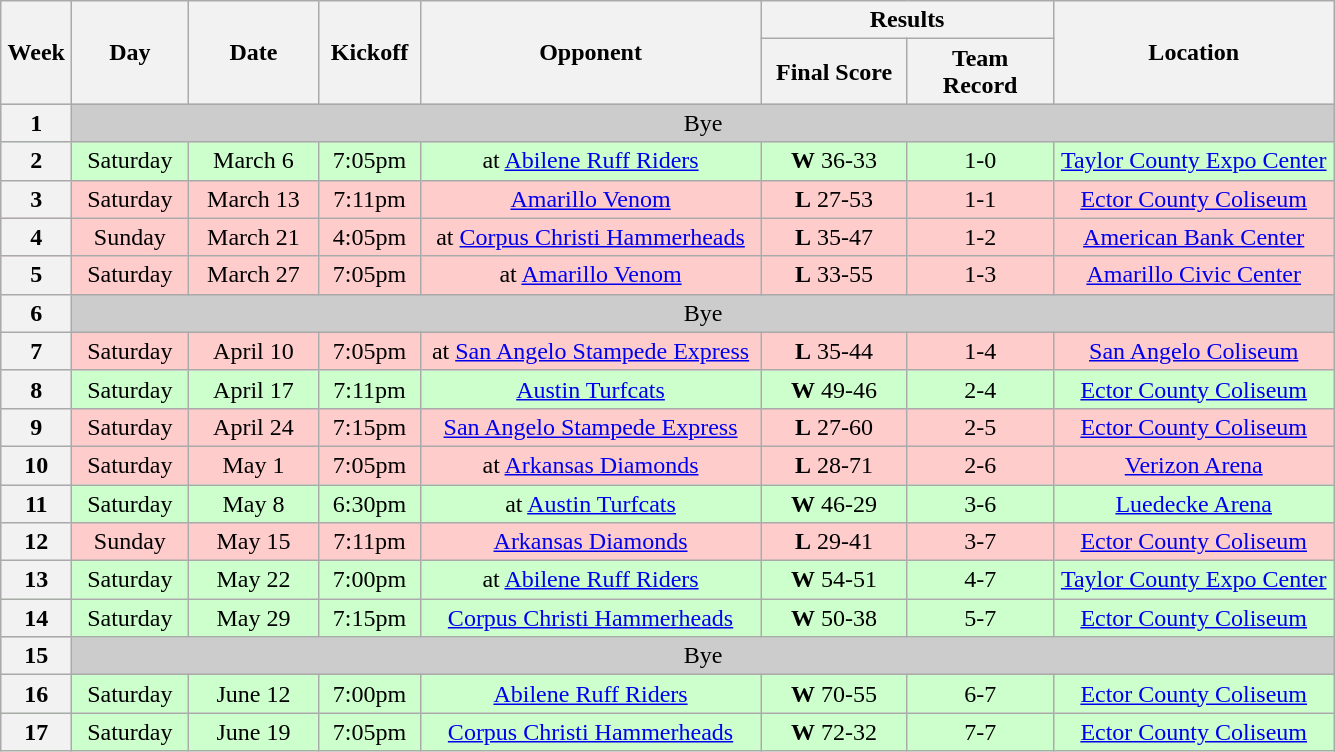<table class="wikitable">
<tr>
<th rowspan="2" width="40">Week</th>
<th rowspan="2" width="70">Day</th>
<th rowspan="2" width="80">Date</th>
<th rowspan="2" width="60">Kickoff</th>
<th rowspan="2" width="220">Opponent</th>
<th colspan="2" width="180">Results</th>
<th rowspan="2" width="180">Location</th>
</tr>
<tr>
<th width="90">Final Score</th>
<th width="90">Team Record</th>
</tr>
<tr style="background: #CCCCCC;">
<th>1</th>
<td colSpan=7 align="center">Bye</td>
</tr>
<tr align="center" bgcolor="#CCFFCC">
<th>2</th>
<td align="center">Saturday</td>
<td align="center">March 6</td>
<td align="center">7:05pm</td>
<td align="center">at <a href='#'>Abilene Ruff Riders</a></td>
<td align="center"><strong>W</strong> 36-33</td>
<td align="center">1-0</td>
<td align="center"><a href='#'>Taylor County Expo Center</a></td>
</tr>
<tr align="center" bgcolor="#FFCCCC">
<th>3</th>
<td align="center">Saturday</td>
<td align="center">March 13</td>
<td align="center">7:11pm</td>
<td align="center"><a href='#'>Amarillo Venom</a></td>
<td align="center"><strong>L</strong> 27-53</td>
<td align="center">1-1</td>
<td align="center"><a href='#'>Ector County Coliseum</a></td>
</tr>
<tr align="center" bgcolor="#FFCCCC">
<th>4</th>
<td align="center">Sunday</td>
<td align="center">March 21</td>
<td align="center">4:05pm</td>
<td align="center">at <a href='#'>Corpus Christi Hammerheads</a></td>
<td align="center"><strong>L</strong> 35-47</td>
<td align="center">1-2</td>
<td align="center"><a href='#'>American Bank Center</a></td>
</tr>
<tr align="center" bgcolor="#FFCCCC">
<th>5</th>
<td align="center">Saturday</td>
<td align="center">March 27</td>
<td align="center">7:05pm</td>
<td align="center">at <a href='#'>Amarillo Venom</a></td>
<td align="center"><strong>L</strong> 33-55</td>
<td align="center">1-3</td>
<td align="center"><a href='#'>Amarillo Civic Center</a></td>
</tr>
<tr style="background: #CCCCCC;">
<th>6</th>
<td colSpan=7 align="center">Bye</td>
</tr>
<tr align="center" bgcolor="#FFCCCC">
<th>7</th>
<td align="center">Saturday</td>
<td align="center">April 10</td>
<td align="center">7:05pm</td>
<td align="center">at <a href='#'>San Angelo Stampede Express</a></td>
<td align="center"><strong>L</strong> 35-44</td>
<td align="center">1-4</td>
<td align="center"><a href='#'>San Angelo Coliseum</a></td>
</tr>
<tr align="center" bgcolor="#CCFFCC">
<th>8</th>
<td align="center">Saturday</td>
<td align="center">April 17</td>
<td align="center">7:11pm</td>
<td align="center"><a href='#'>Austin Turfcats</a></td>
<td align="center"><strong>W</strong> 49-46</td>
<td align="center">2-4</td>
<td align="center"><a href='#'>Ector County Coliseum</a></td>
</tr>
<tr align="center" bgcolor="#FFCCCC">
<th>9</th>
<td align="center">Saturday</td>
<td align="center">April 24</td>
<td align="center">7:15pm</td>
<td align="center"><a href='#'>San Angelo Stampede Express</a></td>
<td align="center"><strong>L</strong> 27-60</td>
<td align="center">2-5</td>
<td align="center"><a href='#'>Ector County Coliseum</a></td>
</tr>
<tr align="center" bgcolor="#FFCCCC">
<th>10</th>
<td align="center">Saturday</td>
<td align="center">May 1</td>
<td align="center">7:05pm</td>
<td align="center">at <a href='#'>Arkansas Diamonds</a></td>
<td align="center"><strong>L</strong> 28-71</td>
<td align="center">2-6</td>
<td align="center"><a href='#'>Verizon Arena</a></td>
</tr>
<tr align="center" bgcolor="#CCFFCC">
<th>11</th>
<td align="center">Saturday</td>
<td align="center">May 8</td>
<td align="center">6:30pm</td>
<td align="center">at <a href='#'>Austin Turfcats</a></td>
<td align="center"><strong>W</strong> 46-29</td>
<td align="center">3-6</td>
<td align="center"><a href='#'>Luedecke Arena</a></td>
</tr>
<tr align="center" bgcolor="#FFCCCC">
<th>12</th>
<td align="center">Sunday</td>
<td align="center">May 15</td>
<td align="center">7:11pm</td>
<td align="center"><a href='#'>Arkansas Diamonds</a></td>
<td align="center"><strong>L</strong> 29-41</td>
<td align="center">3-7</td>
<td align="center"><a href='#'>Ector County Coliseum</a></td>
</tr>
<tr align="center" bgcolor="#CCFFCC">
<th>13</th>
<td align="center">Saturday</td>
<td align="center">May 22</td>
<td align="center">7:00pm</td>
<td align="center">at <a href='#'>Abilene Ruff Riders</a></td>
<td align="center"><strong>W</strong> 54-51</td>
<td align="center">4-7</td>
<td align="center"><a href='#'>Taylor County Expo Center</a></td>
</tr>
<tr align="center" bgcolor="#CCFFCC">
<th>14</th>
<td align="center">Saturday</td>
<td align="center">May 29</td>
<td align="center">7:15pm</td>
<td align="center"><a href='#'>Corpus Christi Hammerheads</a></td>
<td align="center"><strong>W</strong> 50-38</td>
<td align="center">5-7</td>
<td align="center"><a href='#'>Ector County Coliseum</a></td>
</tr>
<tr style="background: #CCCCCC;">
<th>15</th>
<td colSpan=7 align="center">Bye</td>
</tr>
<tr align="center" bgcolor="#CCFFCC">
<th>16</th>
<td align="center">Saturday</td>
<td align="center">June 12</td>
<td align="center">7:00pm</td>
<td align="center"><a href='#'>Abilene Ruff Riders</a></td>
<td align="center"><strong>W</strong> 70-55</td>
<td align="center">6-7</td>
<td align="center"><a href='#'>Ector County Coliseum</a></td>
</tr>
<tr align="center" bgcolor="#CCFFCC">
<th>17</th>
<td align="center">Saturday</td>
<td align="center">June 19</td>
<td align="center">7:05pm</td>
<td align="center"><a href='#'>Corpus Christi Hammerheads</a></td>
<td align="center"><strong>W</strong> 72-32</td>
<td align="center">7-7</td>
<td align="center"><a href='#'>Ector County Coliseum</a></td>
</tr>
</table>
